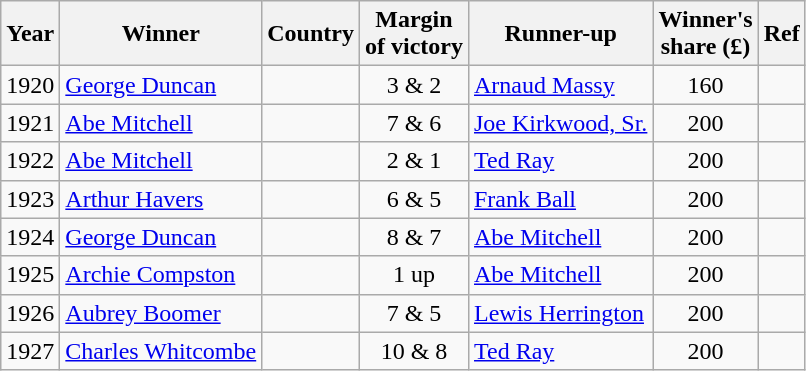<table class="wikitable">
<tr>
<th>Year</th>
<th>Winner</th>
<th>Country</th>
<th>Margin<br>of victory</th>
<th>Runner-up</th>
<th>Winner's<br>share (£)</th>
<th>Ref</th>
</tr>
<tr>
<td>1920</td>
<td><a href='#'>George Duncan</a></td>
<td></td>
<td align=center>3 & 2</td>
<td> <a href='#'>Arnaud Massy</a></td>
<td align=center>160</td>
<td></td>
</tr>
<tr>
<td>1921</td>
<td><a href='#'>Abe Mitchell</a></td>
<td></td>
<td align=center>7 & 6</td>
<td> <a href='#'>Joe Kirkwood, Sr.</a></td>
<td align=center>200</td>
<td></td>
</tr>
<tr>
<td>1922</td>
<td><a href='#'>Abe Mitchell</a></td>
<td></td>
<td align=center>2 & 1</td>
<td> <a href='#'>Ted Ray</a></td>
<td align=center>200</td>
<td></td>
</tr>
<tr>
<td>1923</td>
<td><a href='#'>Arthur Havers</a></td>
<td></td>
<td align=center>6 & 5</td>
<td> <a href='#'>Frank Ball</a></td>
<td align=center>200</td>
<td></td>
</tr>
<tr>
<td>1924</td>
<td><a href='#'>George Duncan</a></td>
<td></td>
<td align=center>8 & 7</td>
<td> <a href='#'>Abe Mitchell</a></td>
<td align=center>200</td>
<td></td>
</tr>
<tr>
<td>1925</td>
<td><a href='#'>Archie Compston</a></td>
<td></td>
<td align=center>1 up</td>
<td> <a href='#'>Abe Mitchell</a></td>
<td align=center>200</td>
<td></td>
</tr>
<tr>
<td>1926</td>
<td><a href='#'>Aubrey Boomer</a></td>
<td></td>
<td align=center>7 & 5</td>
<td> <a href='#'>Lewis Herrington</a></td>
<td align=center>200</td>
<td></td>
</tr>
<tr>
<td>1927</td>
<td><a href='#'>Charles Whitcombe</a></td>
<td></td>
<td align=center>10 & 8</td>
<td> <a href='#'>Ted Ray</a></td>
<td align=center>200</td>
<td></td>
</tr>
</table>
